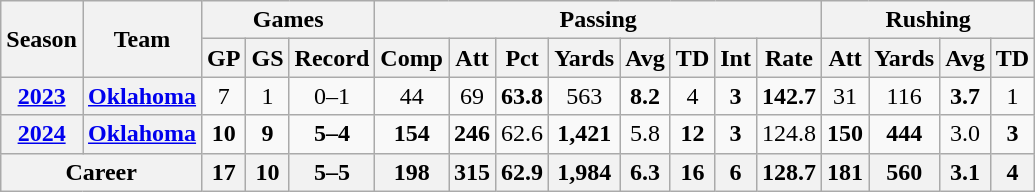<table class="wikitable" style="text-align:center;">
<tr>
<th rowspan="2">Season</th>
<th rowspan="2">Team</th>
<th colspan="3">Games</th>
<th colspan="8">Passing</th>
<th colspan="5">Rushing</th>
</tr>
<tr>
<th>GP</th>
<th>GS</th>
<th>Record</th>
<th>Comp</th>
<th>Att</th>
<th>Pct</th>
<th>Yards</th>
<th>Avg</th>
<th>TD</th>
<th>Int</th>
<th>Rate</th>
<th>Att</th>
<th>Yards</th>
<th>Avg</th>
<th>TD</th>
</tr>
<tr>
<th><a href='#'>2023</a></th>
<th><a href='#'>Oklahoma</a></th>
<td>7</td>
<td>1</td>
<td>0–1</td>
<td>44</td>
<td>69</td>
<td><strong>63.8</strong></td>
<td>563</td>
<td><strong>8.2</strong></td>
<td>4</td>
<td><strong>3</strong></td>
<td><strong>142.7</strong></td>
<td>31</td>
<td>116</td>
<td><strong>3.7</strong></td>
<td>1</td>
</tr>
<tr>
<th><a href='#'>2024</a></th>
<th><a href='#'>Oklahoma</a></th>
<td><strong>10</strong></td>
<td><strong>9</strong></td>
<td><strong>5–4</strong></td>
<td><strong>154</strong></td>
<td><strong>246</strong></td>
<td>62.6</td>
<td><strong>1,421</strong></td>
<td>5.8</td>
<td><strong>12</strong></td>
<td><strong>3</strong></td>
<td>124.8</td>
<td><strong>150</strong></td>
<td><strong>444</strong></td>
<td>3.0</td>
<td><strong>3</strong></td>
</tr>
<tr>
<th colspan="2">Career</th>
<th>17</th>
<th>10</th>
<th>5–5</th>
<th>198</th>
<th>315</th>
<th>62.9</th>
<th>1,984</th>
<th>6.3</th>
<th>16</th>
<th>6</th>
<th>128.7</th>
<th>181</th>
<th>560</th>
<th>3.1</th>
<th>4</th>
</tr>
</table>
